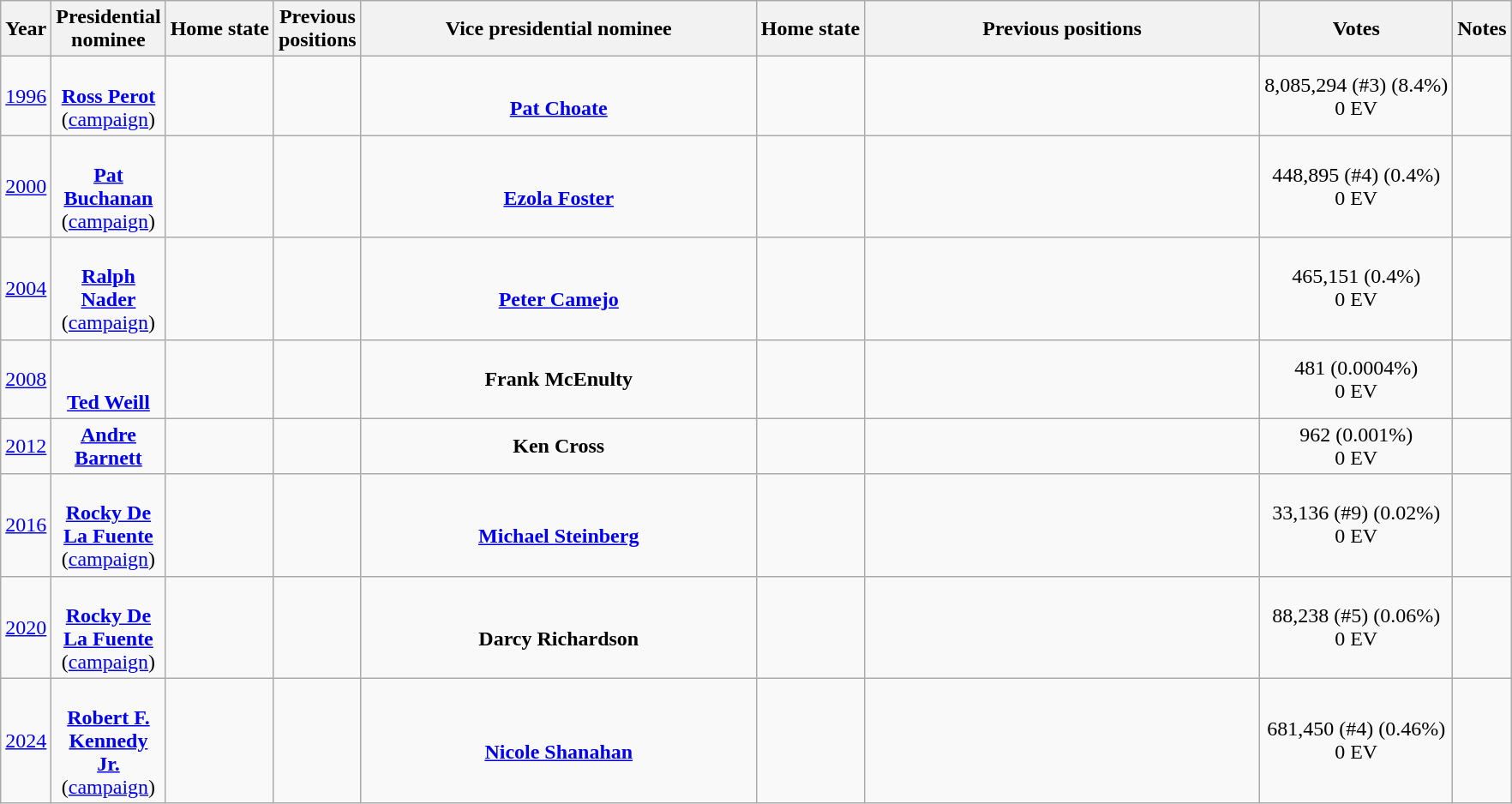<table class="wikitable" style="text-align:center">
<tr>
<th>Year</th>
<th width=3>Presidential nominee</th>
<th>Home state</th>
<th width=30>Previous positions</th>
<th width=300>Vice presidential nominee</th>
<th>Home state</th>
<th width=300>Previous positions</th>
<th>Votes</th>
<th>Notes</th>
</tr>
<tr>
<td><a href='#'>1996</a></td>
<td><br><strong><a href='#'>Ross Perot</a></strong><br>(<a href='#'>campaign</a>)</td>
<td></td>
<td></td>
<td><br><strong><a href='#'>Pat Choate</a></strong></td>
<td></td>
<td></td>
<td>8,085,294 (#3) (8.4%)<br>0 EV</td>
<td></td>
</tr>
<tr>
<td><a href='#'>2000</a></td>
<td><br><strong><a href='#'>Pat Buchanan</a></strong><br>(<a href='#'>campaign</a>)</td>
<td></td>
<td></td>
<td><br><strong><a href='#'>Ezola Foster</a></strong></td>
<td></td>
<td></td>
<td>448,895 (#4) (0.4%)<br>0 EV</td>
<td></td>
</tr>
<tr>
<td><a href='#'>2004</a></td>
<td><br><strong><a href='#'>Ralph Nader</a></strong><br>(<a href='#'>campaign</a>)</td>
<td></td>
<td></td>
<td><br><strong><a href='#'>Peter Camejo</a></strong></td>
<td></td>
<td></td>
<td>465,151 (0.4%)<br>0 EV</td>
<td></td>
</tr>
<tr>
<td><a href='#'>2008</a></td>
<td><br><br><strong><a href='#'>Ted Weill</a></strong></td>
<td></td>
<td></td>
<td><strong>Frank McEnulty</strong></td>
<td></td>
<td></td>
<td>481 (0.0004%)<br>0 EV</td>
<td></td>
</tr>
<tr>
<td><a href='#'>2012</a></td>
<td><strong><a href='#'>Andre Barnett</a></strong></td>
<td></td>
<td></td>
<td><strong>Ken Cross</strong></td>
<td></td>
<td></td>
<td>962 (0.001%)<br>0 EV</td>
<td></td>
</tr>
<tr>
<td><a href='#'>2016</a></td>
<td><br><strong><a href='#'>Rocky De La Fuente</a></strong><br>(<a href='#'>campaign</a>)</td>
<td></td>
<td></td>
<td><br><strong><a href='#'>Michael Steinberg</a></strong></td>
<td></td>
<td></td>
<td>33,136 (#9) (0.02%)<br>0 EV</td>
<td></td>
</tr>
<tr>
<td><a href='#'>2020</a></td>
<td><br><strong><a href='#'>Rocky De La Fuente</a></strong><br>(<a href='#'>campaign</a>)</td>
<td></td>
<td></td>
<td> <br><strong>Darcy Richardson</strong></td>
<td></td>
<td></td>
<td>88,238 (#5) (0.06%)<br>0 EV</td>
<td></td>
</tr>
<tr>
<td><a href='#'>2024</a></td>
<td><br><strong><a href='#'>Robert F. Kennedy Jr.</a></strong><br>(<a href='#'>campaign</a>)</td>
<td></td>
<td></td>
<td><br><strong><a href='#'>Nicole Shanahan</a></strong></td>
<td></td>
<td></td>
<td>681,450 (#4) (0.46%)<br>0 EV</td>
<td></td>
</tr>
</table>
